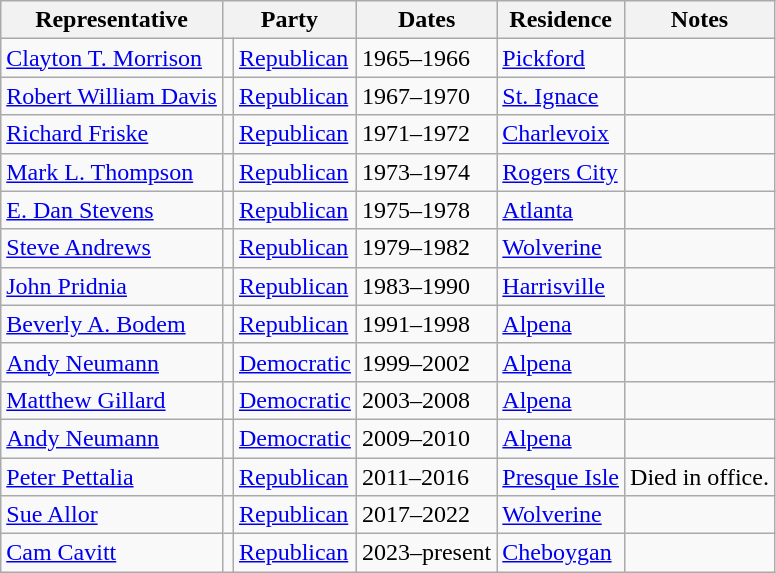<table class=wikitable>
<tr valign=bottom>
<th>Representative</th>
<th colspan="2">Party</th>
<th>Dates</th>
<th>Residence</th>
<th>Notes</th>
</tr>
<tr>
<td><a href='#'>Clayton T. Morrison</a></td>
<td bgcolor=></td>
<td><a href='#'>Republican</a></td>
<td>1965–1966</td>
<td><a href='#'>Pickford</a></td>
<td></td>
</tr>
<tr>
<td><a href='#'>Robert William Davis</a></td>
<td bgcolor=></td>
<td><a href='#'>Republican</a></td>
<td>1967–1970</td>
<td><a href='#'>St. Ignace</a></td>
<td></td>
</tr>
<tr>
<td><a href='#'>Richard Friske</a></td>
<td bgcolor=></td>
<td><a href='#'>Republican</a></td>
<td>1971–1972</td>
<td><a href='#'>Charlevoix</a></td>
<td></td>
</tr>
<tr>
<td><a href='#'>Mark L. Thompson</a></td>
<td bgcolor=></td>
<td><a href='#'>Republican</a></td>
<td>1973–1974</td>
<td><a href='#'>Rogers City</a></td>
<td></td>
</tr>
<tr>
<td><a href='#'>E. Dan Stevens</a></td>
<td bgcolor=></td>
<td><a href='#'>Republican</a></td>
<td>1975–1978</td>
<td><a href='#'>Atlanta</a></td>
<td></td>
</tr>
<tr>
<td><a href='#'>Steve Andrews</a></td>
<td bgcolor=></td>
<td><a href='#'>Republican</a></td>
<td>1979–1982</td>
<td><a href='#'>Wolverine</a></td>
<td></td>
</tr>
<tr>
<td><a href='#'>John Pridnia</a></td>
<td bgcolor=></td>
<td><a href='#'>Republican</a></td>
<td>1983–1990</td>
<td><a href='#'>Harrisville</a></td>
<td></td>
</tr>
<tr>
<td><a href='#'>Beverly A. Bodem</a></td>
<td bgcolor=></td>
<td><a href='#'>Republican</a></td>
<td>1991–1998</td>
<td><a href='#'>Alpena</a></td>
<td></td>
</tr>
<tr>
<td><a href='#'>Andy Neumann</a></td>
<td bgcolor=></td>
<td><a href='#'>Democratic</a></td>
<td>1999–2002</td>
<td><a href='#'>Alpena</a></td>
<td></td>
</tr>
<tr>
<td><a href='#'>Matthew Gillard</a></td>
<td bgcolor=></td>
<td><a href='#'>Democratic</a></td>
<td>2003–2008</td>
<td><a href='#'>Alpena</a></td>
<td></td>
</tr>
<tr>
<td><a href='#'>Andy Neumann</a></td>
<td bgcolor=></td>
<td><a href='#'>Democratic</a></td>
<td>2009–2010</td>
<td><a href='#'>Alpena</a></td>
<td></td>
</tr>
<tr>
<td><a href='#'>Peter Pettalia</a></td>
<td bgcolor=></td>
<td><a href='#'>Republican</a></td>
<td>2011–2016</td>
<td><a href='#'>Presque Isle</a></td>
<td>Died in office.</td>
</tr>
<tr>
<td><a href='#'>Sue Allor</a></td>
<td bgcolor=></td>
<td><a href='#'>Republican</a></td>
<td>2017–2022</td>
<td><a href='#'>Wolverine</a></td>
<td></td>
</tr>
<tr>
<td><a href='#'>Cam Cavitt</a></td>
<td bgcolor=></td>
<td><a href='#'>Republican</a></td>
<td>2023–present</td>
<td><a href='#'>Cheboygan</a></td>
<td></td>
</tr>
</table>
